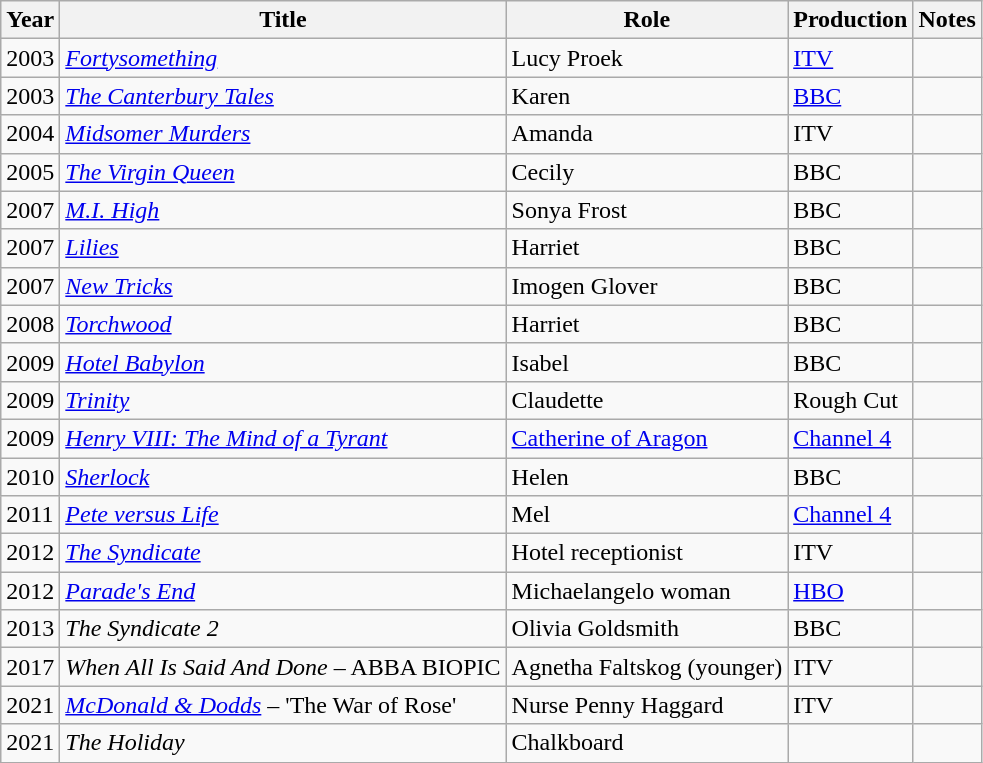<table class="wikitable">
<tr>
<th>Year</th>
<th>Title</th>
<th>Role</th>
<th>Production</th>
<th>Notes</th>
</tr>
<tr>
<td>2003</td>
<td><em><a href='#'>Fortysomething</a></em></td>
<td>Lucy Proek</td>
<td><a href='#'>ITV</a></td>
<td></td>
</tr>
<tr>
<td>2003</td>
<td><em><a href='#'>The Canterbury Tales</a></em></td>
<td>Karen</td>
<td><a href='#'>BBC</a></td>
<td></td>
</tr>
<tr>
<td>2004</td>
<td><em><a href='#'>Midsomer Murders</a></em></td>
<td>Amanda</td>
<td>ITV</td>
<td></td>
</tr>
<tr>
<td>2005</td>
<td><em><a href='#'>The Virgin Queen</a></em></td>
<td>Cecily</td>
<td>BBC</td>
<td></td>
</tr>
<tr>
<td>2007</td>
<td><em><a href='#'>M.I. High</a></em></td>
<td>Sonya Frost</td>
<td>BBC</td>
<td></td>
</tr>
<tr>
<td>2007</td>
<td><em><a href='#'>Lilies</a></em></td>
<td>Harriet</td>
<td>BBC</td>
<td></td>
</tr>
<tr>
<td>2007</td>
<td><em><a href='#'>New Tricks</a></em></td>
<td>Imogen Glover</td>
<td>BBC</td>
<td></td>
</tr>
<tr>
<td>2008</td>
<td><em><a href='#'>Torchwood</a></em></td>
<td>Harriet</td>
<td>BBC</td>
<td></td>
</tr>
<tr>
<td>2009</td>
<td><em><a href='#'>Hotel Babylon</a></em></td>
<td>Isabel</td>
<td>BBC</td>
<td></td>
</tr>
<tr>
<td>2009</td>
<td><em><a href='#'>Trinity</a></em></td>
<td>Claudette</td>
<td>Rough Cut</td>
<td></td>
</tr>
<tr>
<td>2009</td>
<td><em><a href='#'>Henry VIII: The Mind of a Tyrant</a></em></td>
<td><a href='#'>Catherine of Aragon</a></td>
<td><a href='#'>Channel 4</a></td>
<td></td>
</tr>
<tr>
<td>2010</td>
<td><em><a href='#'>Sherlock</a></em></td>
<td>Helen</td>
<td>BBC</td>
<td></td>
</tr>
<tr>
<td>2011</td>
<td><em><a href='#'>Pete versus Life</a></em></td>
<td>Mel</td>
<td><a href='#'>Channel 4</a></td>
<td></td>
</tr>
<tr>
<td>2012</td>
<td><em><a href='#'>The Syndicate</a></em></td>
<td>Hotel receptionist</td>
<td>ITV</td>
<td></td>
</tr>
<tr>
<td>2012</td>
<td><em><a href='#'>Parade's End</a></em></td>
<td>Michaelangelo woman</td>
<td><a href='#'>HBO</a></td>
<td></td>
</tr>
<tr>
<td>2013</td>
<td><em>The Syndicate 2</em></td>
<td>Olivia Goldsmith</td>
<td>BBC</td>
<td></td>
</tr>
<tr>
<td>2017</td>
<td><em>When All Is Said And Done</em> – ABBA BIOPIC</td>
<td>Agnetha Faltskog (younger)</td>
<td>ITV</td>
<td></td>
</tr>
<tr>
<td>2021</td>
<td><em><a href='#'>McDonald & Dodds</a></em> – 'The War of Rose'</td>
<td>Nurse Penny Haggard</td>
<td>ITV</td>
<td></td>
</tr>
<tr>
<td>2021</td>
<td><em>The Holiday</em></td>
<td>Chalkboard</td>
<td></td>
</tr>
</table>
